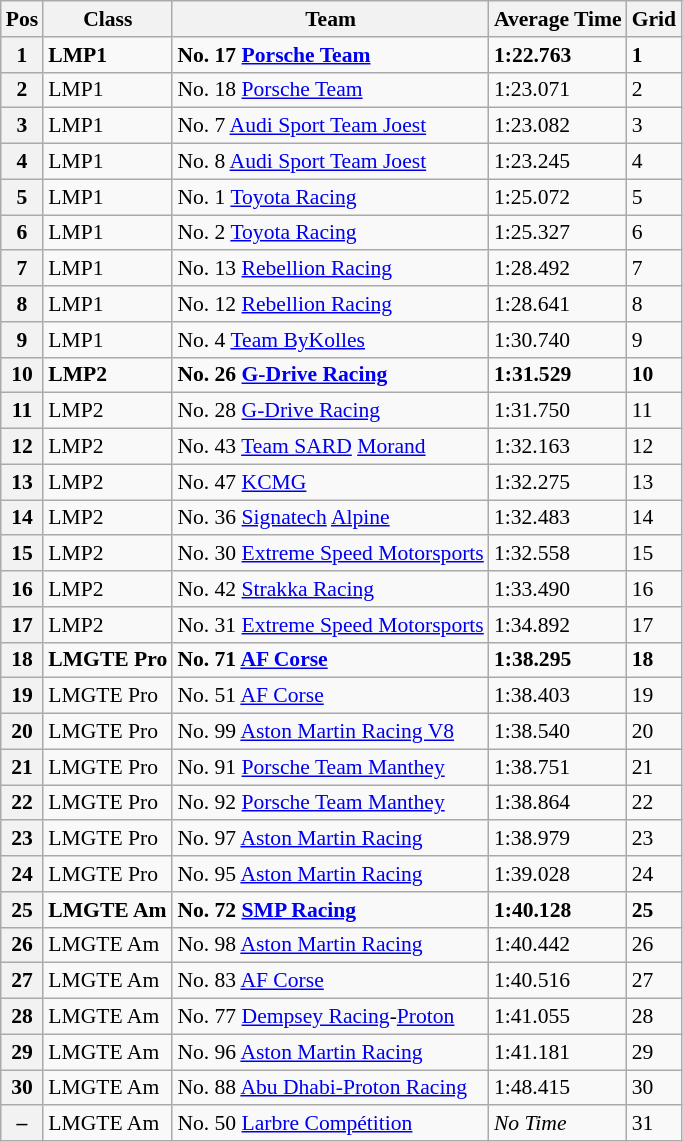<table class="wikitable" style="font-size: 90%;">
<tr>
<th>Pos</th>
<th>Class</th>
<th>Team</th>
<th>Average Time</th>
<th>Grid</th>
</tr>
<tr style="font-weight:bold">
<th>1</th>
<td>LMP1</td>
<td>No. 17 <a href='#'>Porsche Team</a></td>
<td>1:22.763</td>
<td>1</td>
</tr>
<tr>
<th>2</th>
<td>LMP1</td>
<td>No. 18 <a href='#'>Porsche Team</a></td>
<td>1:23.071</td>
<td>2</td>
</tr>
<tr>
<th>3</th>
<td>LMP1</td>
<td>No. 7 <a href='#'>Audi Sport Team Joest</a></td>
<td>1:23.082</td>
<td>3</td>
</tr>
<tr>
<th>4</th>
<td>LMP1</td>
<td>No. 8 <a href='#'>Audi Sport Team Joest</a></td>
<td>1:23.245</td>
<td>4</td>
</tr>
<tr>
<th>5</th>
<td>LMP1</td>
<td>No. 1 <a href='#'>Toyota Racing</a></td>
<td>1:25.072</td>
<td>5</td>
</tr>
<tr>
<th>6</th>
<td>LMP1</td>
<td>No. 2 <a href='#'>Toyota Racing</a></td>
<td>1:25.327</td>
<td>6</td>
</tr>
<tr>
<th>7</th>
<td>LMP1</td>
<td>No. 13 <a href='#'>Rebellion Racing</a></td>
<td>1:28.492</td>
<td>7</td>
</tr>
<tr>
<th>8</th>
<td>LMP1</td>
<td>No. 12 <a href='#'>Rebellion Racing</a></td>
<td>1:28.641</td>
<td>8</td>
</tr>
<tr>
<th>9</th>
<td>LMP1</td>
<td>No. 4 <a href='#'>Team ByKolles</a></td>
<td>1:30.740</td>
<td>9</td>
</tr>
<tr style="font-weight:bold">
<th>10</th>
<td>LMP2</td>
<td>No. 26 <a href='#'>G-Drive Racing</a></td>
<td>1:31.529</td>
<td>10</td>
</tr>
<tr>
<th>11</th>
<td>LMP2</td>
<td>No. 28 <a href='#'>G-Drive Racing</a></td>
<td>1:31.750</td>
<td>11</td>
</tr>
<tr>
<th>12</th>
<td>LMP2</td>
<td>No. 43 <a href='#'>Team SARD</a> <a href='#'>Morand</a></td>
<td>1:32.163</td>
<td>12</td>
</tr>
<tr>
<th>13</th>
<td>LMP2</td>
<td>No. 47 <a href='#'>KCMG</a></td>
<td>1:32.275</td>
<td>13</td>
</tr>
<tr>
<th>14</th>
<td>LMP2</td>
<td>No. 36 <a href='#'>Signatech</a> <a href='#'>Alpine</a></td>
<td>1:32.483</td>
<td>14</td>
</tr>
<tr>
<th>15</th>
<td>LMP2</td>
<td>No. 30 <a href='#'>Extreme Speed Motorsports</a></td>
<td>1:32.558</td>
<td>15</td>
</tr>
<tr>
<th>16</th>
<td>LMP2</td>
<td>No. 42 <a href='#'>Strakka Racing</a></td>
<td>1:33.490</td>
<td>16</td>
</tr>
<tr>
<th>17</th>
<td>LMP2</td>
<td>No. 31 <a href='#'>Extreme Speed Motorsports</a></td>
<td>1:34.892</td>
<td>17</td>
</tr>
<tr style="font-weight:bold">
<th>18</th>
<td>LMGTE Pro</td>
<td>No. 71 <a href='#'>AF Corse</a></td>
<td>1:38.295</td>
<td>18</td>
</tr>
<tr>
<th>19</th>
<td>LMGTE Pro</td>
<td>No. 51 <a href='#'>AF Corse</a></td>
<td>1:38.403</td>
<td>19</td>
</tr>
<tr>
<th>20</th>
<td>LMGTE Pro</td>
<td>No. 99 <a href='#'>Aston Martin Racing V8</a></td>
<td>1:38.540</td>
<td>20</td>
</tr>
<tr>
<th>21</th>
<td>LMGTE Pro</td>
<td>No. 91 <a href='#'>Porsche Team Manthey</a></td>
<td>1:38.751</td>
<td>21</td>
</tr>
<tr>
<th>22</th>
<td>LMGTE Pro</td>
<td>No. 92 <a href='#'>Porsche Team Manthey</a></td>
<td>1:38.864</td>
<td>22</td>
</tr>
<tr>
<th>23</th>
<td>LMGTE Pro</td>
<td>No. 97 <a href='#'>Aston Martin Racing</a></td>
<td>1:38.979</td>
<td>23</td>
</tr>
<tr>
<th>24</th>
<td>LMGTE Pro</td>
<td>No. 95 <a href='#'>Aston Martin Racing</a></td>
<td>1:39.028</td>
<td>24</td>
</tr>
<tr style="font-weight:bold">
<th>25</th>
<td>LMGTE Am</td>
<td>No. 72 <a href='#'>SMP Racing</a></td>
<td>1:40.128</td>
<td>25</td>
</tr>
<tr>
<th>26</th>
<td>LMGTE Am</td>
<td>No. 98 <a href='#'>Aston Martin Racing</a></td>
<td>1:40.442</td>
<td>26</td>
</tr>
<tr>
<th>27</th>
<td>LMGTE Am</td>
<td>No. 83 <a href='#'>AF Corse</a></td>
<td>1:40.516</td>
<td>27</td>
</tr>
<tr>
<th>28</th>
<td>LMGTE Am</td>
<td>No. 77 <a href='#'>Dempsey Racing</a>-<a href='#'>Proton</a></td>
<td>1:41.055</td>
<td>28</td>
</tr>
<tr>
<th>29</th>
<td>LMGTE Am</td>
<td>No. 96 <a href='#'>Aston Martin Racing</a></td>
<td>1:41.181</td>
<td>29</td>
</tr>
<tr>
<th>30</th>
<td>LMGTE Am</td>
<td>No. 88 <a href='#'>Abu Dhabi-Proton Racing</a></td>
<td>1:48.415</td>
<td>30</td>
</tr>
<tr>
<th>–</th>
<td>LMGTE Am</td>
<td>No. 50 <a href='#'>Larbre Compétition</a></td>
<td><em>No Time</em></td>
<td>31</td>
</tr>
</table>
